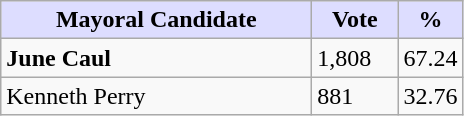<table class="wikitable">
<tr>
<th style="background:#ddf; width:200px;">Mayoral Candidate</th>
<th style="background:#ddf; width:50px;">Vote</th>
<th style="background:#ddf; width:30px;">%</th>
</tr>
<tr>
<td><strong>June Caul</strong></td>
<td>1,808</td>
<td>67.24</td>
</tr>
<tr>
<td>Kenneth Perry</td>
<td>881</td>
<td>32.76</td>
</tr>
</table>
